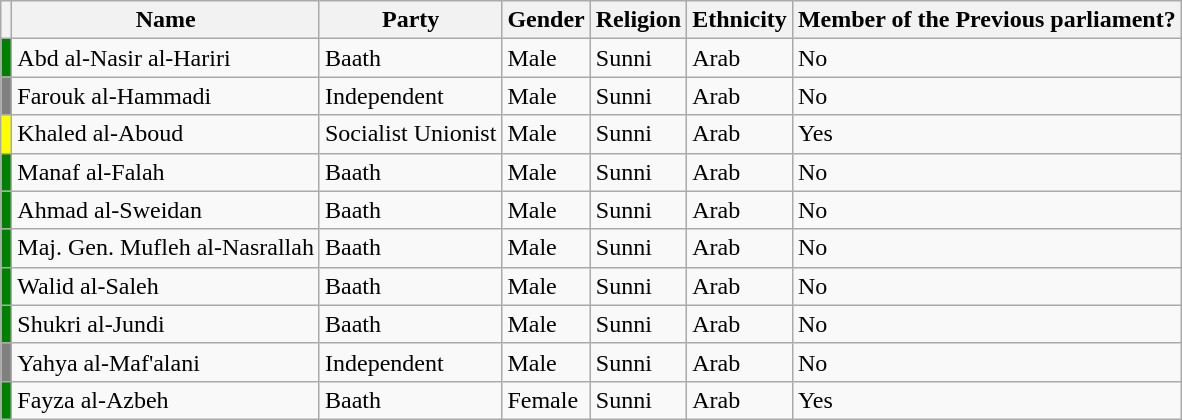<table class="wikitable sortable">
<tr>
<th></th>
<th>Name</th>
<th>Party</th>
<th>Gender</th>
<th>Religion</th>
<th>Ethnicity</th>
<th>Member of the Previous parliament?</th>
</tr>
<tr>
<td bgcolor="green"></td>
<td>Abd al-Nasir al-Hariri</td>
<td>Baath</td>
<td>Male</td>
<td>Sunni</td>
<td>Arab</td>
<td>No</td>
</tr>
<tr>
<td bgcolor="grey"></td>
<td>Farouk al-Hammadi</td>
<td>Independent</td>
<td>Male</td>
<td>Sunni</td>
<td>Arab</td>
<td>No</td>
</tr>
<tr>
<td bgcolor="yellow"></td>
<td>Khaled al-Aboud</td>
<td>Socialist Unionist</td>
<td>Male</td>
<td>Sunni</td>
<td>Arab</td>
<td>Yes</td>
</tr>
<tr>
<td bgcolor="green"></td>
<td>Manaf al-Falah</td>
<td>Baath</td>
<td>Male</td>
<td>Sunni</td>
<td>Arab</td>
<td>No</td>
</tr>
<tr>
<td bgcolor="green"></td>
<td>Ahmad al-Sweidan</td>
<td>Baath</td>
<td>Male</td>
<td>Sunni</td>
<td>Arab</td>
<td>No</td>
</tr>
<tr>
<td bgcolor="green"></td>
<td>Maj. Gen. Mufleh al-Nasrallah</td>
<td>Baath</td>
<td>Male</td>
<td>Sunni</td>
<td>Arab</td>
<td>No</td>
</tr>
<tr>
<td bgcolor="green"></td>
<td>Walid al-Saleh</td>
<td>Baath</td>
<td>Male</td>
<td>Sunni</td>
<td>Arab</td>
<td>No</td>
</tr>
<tr>
<td bgcolor="green"></td>
<td>Shukri al-Jundi</td>
<td>Baath</td>
<td>Male</td>
<td>Sunni</td>
<td>Arab</td>
<td>No</td>
</tr>
<tr>
<td bgcolor="grey"></td>
<td>Yahya al-Maf'alani</td>
<td>Independent</td>
<td>Male</td>
<td>Sunni</td>
<td>Arab</td>
<td>No</td>
</tr>
<tr>
<td bgcolor="green"></td>
<td>Fayza al-Azbeh</td>
<td>Baath</td>
<td>Female</td>
<td>Sunni</td>
<td>Arab</td>
<td>Yes</td>
</tr>
</table>
